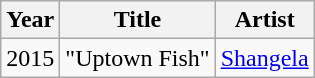<table class="wikitable">
<tr>
<th>Year</th>
<th>Title</th>
<th>Artist</th>
</tr>
<tr>
<td>2015</td>
<td>"Uptown Fish"</td>
<td><a href='#'>Shangela</a></td>
</tr>
</table>
